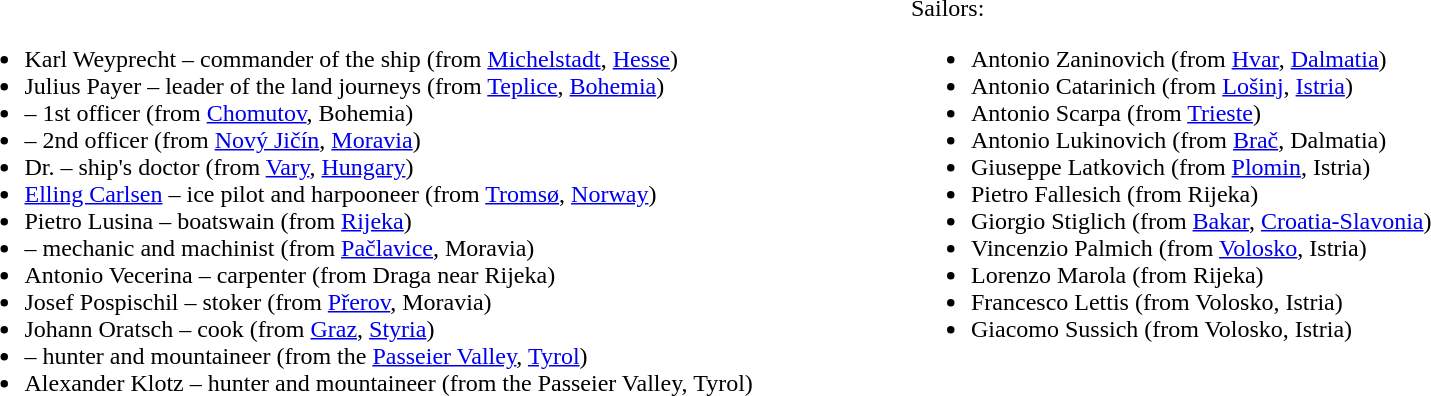<table style="width: 100%; align:top">
<tr>
<td><br><ul><li>Karl Weyprecht – commander of the ship (from <a href='#'>Michelstadt</a>, <a href='#'>Hesse</a>)</li><li>Julius Payer – leader of the land journeys (from <a href='#'>Teplice</a>, <a href='#'>Bohemia</a>)</li><li> – 1st officer (from <a href='#'>Chomutov</a>, Bohemia)</li><li> – 2nd officer (from <a href='#'>Nový Jičín</a>, <a href='#'>Moravia</a>)</li><li>Dr.  – ship's doctor (from <a href='#'>Vary</a>, <a href='#'>Hungary</a>)</li><li><a href='#'>Elling Carlsen</a> – ice pilot and harpooneer (from <a href='#'>Tromsø</a>, <a href='#'>Norway</a>)</li><li>Pietro Lusina – boatswain (from <a href='#'>Rijeka</a>)</li><li> – mechanic and machinist (from <a href='#'>Pačlavice</a>, Moravia)</li><li>Antonio Vecerina – carpenter (from Draga near Rijeka)</li><li>Josef Pospischil – stoker (from <a href='#'>Přerov</a>, Moravia)</li><li>Johann Oratsch – cook (from <a href='#'>Graz</a>, <a href='#'>Styria</a>)</li><li> – hunter and mountaineer (from the <a href='#'>Passeier Valley</a>, <a href='#'>Tyrol</a>)</li><li>Alexander Klotz – hunter and mountaineer (from the Passeier Valley, Tyrol)</li></ul></td>
<td valign="top" width="50%">Sailors:<br><ul><li>Antonio Zaninovich (from <a href='#'>Hvar</a>, <a href='#'>Dalmatia</a>)</li><li>Antonio Catarinich (from <a href='#'>Lošinj</a>, <a href='#'>Istria</a>)</li><li>Antonio Scarpa (from <a href='#'>Trieste</a>)</li><li>Antonio Lukinovich (from <a href='#'>Brač</a>, Dalmatia)</li><li>Giuseppe Latkovich (from <a href='#'>Plomin</a>, Istria)</li><li>Pietro Fallesich (from Rijeka)</li><li>Giorgio Stiglich (from <a href='#'>Bakar</a>, <a href='#'>Croatia-Slavonia</a>)</li><li>Vincenzio Palmich (from <a href='#'>Volosko</a>, Istria)</li><li>Lorenzo Marola (from Rijeka)</li><li>Francesco Lettis (from Volosko, Istria)</li><li>Giacomo Sussich (from Volosko, Istria)</li></ul></td>
</tr>
</table>
